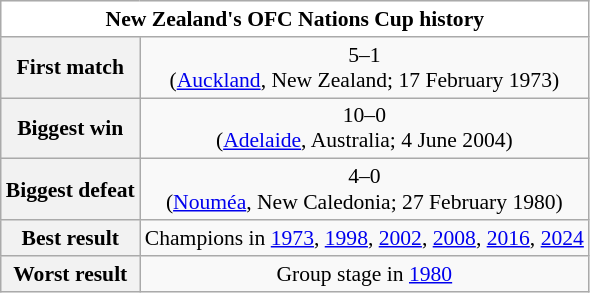<table class="wikitable collapsible collapsed" style="text-align:center;font-size:90%">
<tr>
<th style="color:black; background:white;" colspan=2>New Zealand's OFC Nations Cup history</th>
</tr>
<tr>
<th>First match</th>
<td> 5–1 <br>(<a href='#'>Auckland</a>, New Zealand; 17 February 1973)</td>
</tr>
<tr>
<th>Biggest win</th>
<td> 10–0 <br>(<a href='#'>Adelaide</a>, Australia; 4 June 2004)</td>
</tr>
<tr>
<th>Biggest defeat</th>
<td> 4–0 <br>(<a href='#'>Nouméa</a>, New Caledonia; 27 February 1980)</td>
</tr>
<tr>
<th>Best result</th>
<td>Champions in <a href='#'>1973</a>, <a href='#'>1998</a>, <a href='#'>2002</a>, <a href='#'>2008</a>, <a href='#'>2016</a>, <a href='#'>2024</a></td>
</tr>
<tr>
<th>Worst result</th>
<td>Group stage in <a href='#'>1980</a></td>
</tr>
</table>
